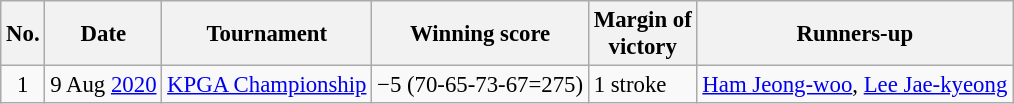<table class="wikitable" style="font-size:95%;">
<tr>
<th>No.</th>
<th>Date</th>
<th>Tournament</th>
<th>Winning score</th>
<th>Margin of<br>victory</th>
<th>Runners-up</th>
</tr>
<tr>
<td align=center>1</td>
<td align=right>9 Aug <a href='#'>2020</a></td>
<td><a href='#'>KPGA Championship</a></td>
<td>−5 (70-65-73-67=275)</td>
<td>1 stroke</td>
<td> <a href='#'>Ham Jeong-woo</a>,  <a href='#'>Lee Jae-kyeong</a></td>
</tr>
</table>
